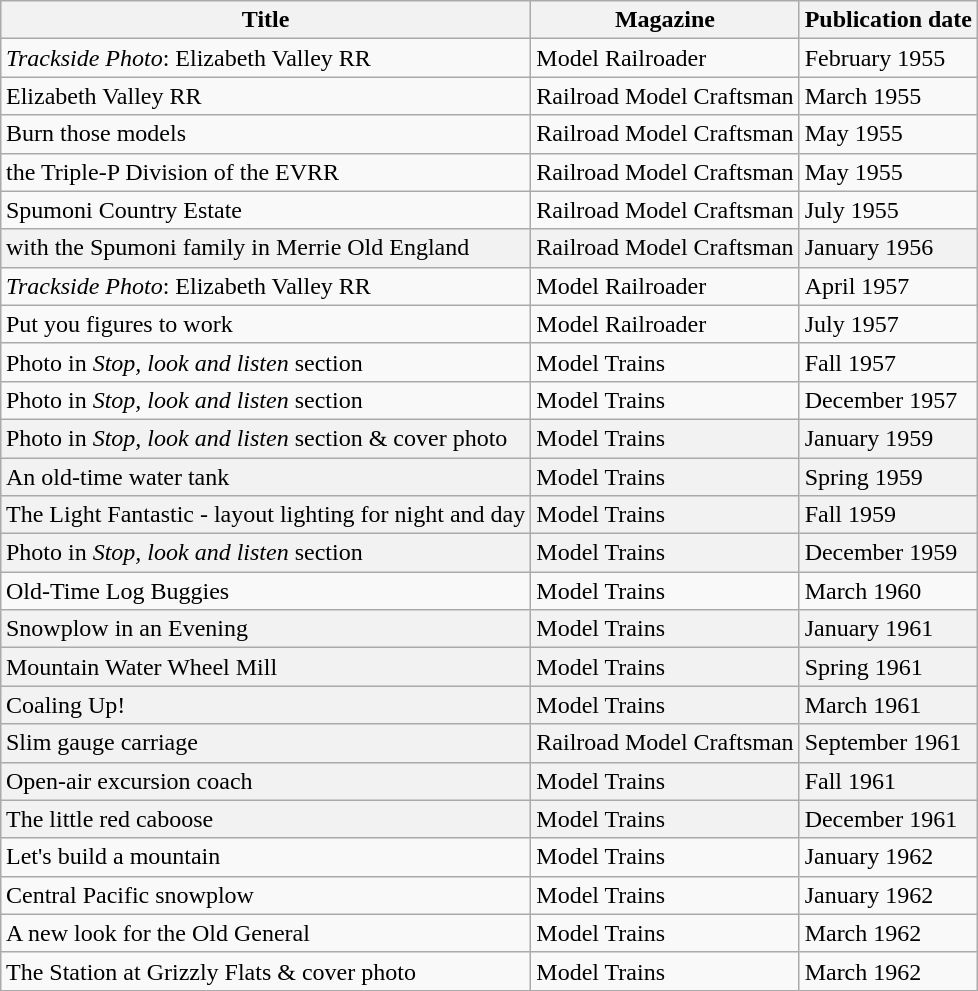<table class="wikitable" style="margin-left: auto; margin-right: auto; border: none;">
<tr>
<th>Title</th>
<th>Magazine</th>
<th>Publication date</th>
</tr>
<tr>
<td><em>Trackside Photo</em>: Elizabeth Valley RR</td>
<td>Model Railroader</td>
<td>February 1955</td>
</tr>
<tr>
<td>Elizabeth Valley RR</td>
<td>Railroad Model Craftsman</td>
<td>March 1955</td>
</tr>
<tr>
<td>Burn those models</td>
<td>Railroad Model Craftsman</td>
<td>May 1955</td>
</tr>
<tr>
<td>the Triple-P Division of the EVRR</td>
<td>Railroad Model Craftsman</td>
<td>May 1955</td>
</tr>
<tr>
<td>Spumoni Country Estate</td>
<td>Railroad Model Craftsman</td>
<td>July 1955</td>
</tr>
<tr>
<td style="background: #f2f2f2;">with the Spumoni family in Merrie Old England</td>
<td style="background: #f2f2f2;">Railroad Model Craftsman</td>
<td style="background: #f2f2f2;">January 1956</td>
</tr>
<tr>
<td><em>Trackside Photo</em>: Elizabeth Valley RR</td>
<td>Model Railroader</td>
<td>April 1957</td>
</tr>
<tr>
<td>Put you figures to work</td>
<td>Model Railroader</td>
<td>July 1957</td>
</tr>
<tr>
<td>Photo in <em>Stop, look and listen</em> section</td>
<td>Model Trains</td>
<td>Fall 1957</td>
</tr>
<tr>
<td>Photo in <em>Stop, look and listen</em> section</td>
<td>Model Trains</td>
<td>December 1957</td>
</tr>
<tr>
<td style="background: #f2f2f2;">Photo in <em>Stop, look and listen</em> section & cover photo</td>
<td style="background: #f2f2f2;">Model Trains</td>
<td style="background: #f2f2f2;">January 1959</td>
</tr>
<tr>
<td style="background: #f2f2f2;">An old-time water tank</td>
<td style="background: #f2f2f2;">Model Trains</td>
<td style="background: #f2f2f2;">Spring 1959</td>
</tr>
<tr>
<td style="background: #f2f2f2;">The Light Fantastic - layout lighting for night and day</td>
<td style="background: #f2f2f2;">Model Trains</td>
<td style="background: #f2f2f2;">Fall 1959</td>
</tr>
<tr>
<td style="background: #f2f2f2;">Photo in <em>Stop, look and listen</em> section</td>
<td style="background: #f2f2f2;">Model Trains</td>
<td style="background: #f2f2f2;">December 1959</td>
</tr>
<tr>
<td>Old-Time Log Buggies</td>
<td>Model Trains</td>
<td>March 1960</td>
</tr>
<tr>
<td style="background: #f2f2f2;">Snowplow in an Evening</td>
<td style="background: #f2f2f2;">Model Trains</td>
<td style="background: #f2f2f2;">January 1961</td>
</tr>
<tr>
<td style="background: #f2f2f2;">Mountain Water Wheel Mill</td>
<td style="background: #f2f2f2;">Model Trains</td>
<td style="background: #f2f2f2;">Spring 1961</td>
</tr>
<tr>
<td style="background: #f2f2f2;">Coaling Up!</td>
<td style="background: #f2f2f2;">Model Trains</td>
<td style="background: #f2f2f2;">March 1961</td>
</tr>
<tr>
<td style="background: #f2f2f2;">Slim gauge carriage</td>
<td style="background: #f2f2f2;">Railroad Model Craftsman</td>
<td style="background: #f2f2f2;">September 1961</td>
</tr>
<tr>
<td style="background: #f2f2f2;">Open-air excursion coach</td>
<td style="background: #f2f2f2;">Model Trains</td>
<td style="background: #f2f2f2;">Fall 1961</td>
</tr>
<tr>
<td style="background: #f2f2f2;">The little red caboose</td>
<td style="background: #f2f2f2;">Model Trains</td>
<td style="background: #f2f2f2;">December 1961</td>
</tr>
<tr>
<td>Let's build a mountain</td>
<td>Model Trains</td>
<td>January 1962</td>
</tr>
<tr>
<td>Central Pacific snowplow</td>
<td>Model Trains</td>
<td>January 1962</td>
</tr>
<tr>
<td>A new look for the Old General</td>
<td>Model Trains</td>
<td>March 1962</td>
</tr>
<tr>
<td>The Station at Grizzly Flats & cover photo</td>
<td>Model Trains</td>
<td>March 1962</td>
</tr>
</table>
